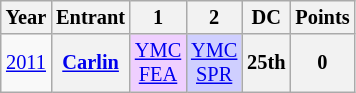<table class="wikitable" style="text-align:center; font-size:85%">
<tr>
<th>Year</th>
<th>Entrant</th>
<th>1</th>
<th>2</th>
<th>DC</th>
<th>Points</th>
</tr>
<tr>
<td><a href='#'>2011</a></td>
<th><a href='#'>Carlin</a></th>
<td style="background:#EFCFFF;"><a href='#'>YMC<br>FEA</a><br></td>
<td style="background:#CFCFFF;"><a href='#'>YMC<br>SPR</a><br></td>
<th>25th</th>
<th>0</th>
</tr>
</table>
